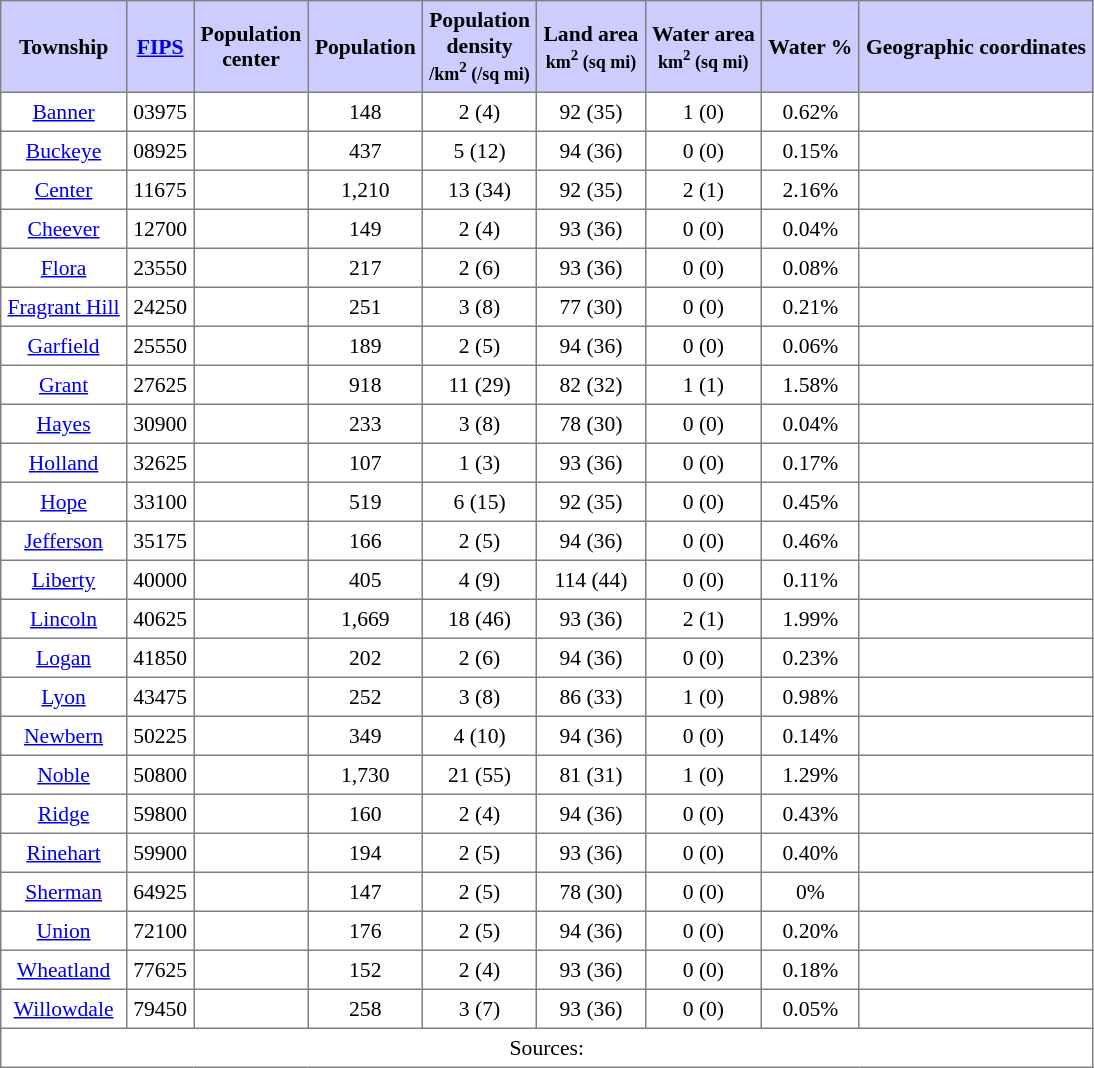<table class="toccolours" border=1 cellspacing=0 cellpadding=4 style="text-align:center; border-collapse:collapse; font-size:90%;">
<tr style="background:#ccccff">
<th>Township</th>
<th><a href='#'>FIPS</a></th>
<th>Population<br>center</th>
<th>Population</th>
<th>Population<br>density<br><small>/km<sup>2</sup> (/sq mi)</small></th>
<th>Land area<br><small>km<sup>2</sup> (sq mi)</small></th>
<th>Water area<br><small>km<sup>2</sup> (sq mi)</small></th>
<th>Water %</th>
<th>Geographic coordinates</th>
</tr>
<tr>
<td><a href='#'>Banner</a></td>
<td>03975</td>
<td></td>
<td>148</td>
<td>2 (4)</td>
<td>92 (35)</td>
<td>1 (0)</td>
<td>0.62%</td>
<td></td>
</tr>
<tr>
<td><a href='#'>Buckeye</a></td>
<td>08925</td>
<td></td>
<td>437</td>
<td>5 (12)</td>
<td>94 (36)</td>
<td>0 (0)</td>
<td>0.15%</td>
<td></td>
</tr>
<tr>
<td><a href='#'>Center</a></td>
<td>11675</td>
<td></td>
<td>1,210</td>
<td>13 (34)</td>
<td>92 (35)</td>
<td>2 (1)</td>
<td>2.16%</td>
<td></td>
</tr>
<tr>
<td><a href='#'>Cheever</a></td>
<td>12700</td>
<td></td>
<td>149</td>
<td>2 (4)</td>
<td>93 (36)</td>
<td>0 (0)</td>
<td>0.04%</td>
<td></td>
</tr>
<tr>
<td><a href='#'>Flora</a></td>
<td>23550</td>
<td></td>
<td>217</td>
<td>2 (6)</td>
<td>93 (36)</td>
<td>0 (0)</td>
<td>0.08%</td>
<td></td>
</tr>
<tr>
<td><a href='#'>Fragrant Hill</a></td>
<td>24250</td>
<td></td>
<td>251</td>
<td>3 (8)</td>
<td>77 (30)</td>
<td>0 (0)</td>
<td>0.21%</td>
<td></td>
</tr>
<tr>
<td><a href='#'>Garfield</a></td>
<td>25550</td>
<td></td>
<td>189</td>
<td>2 (5)</td>
<td>94 (36)</td>
<td>0 (0)</td>
<td>0.06%</td>
<td></td>
</tr>
<tr>
<td><a href='#'>Grant</a></td>
<td>27625</td>
<td></td>
<td>918</td>
<td>11 (29)</td>
<td>82 (32)</td>
<td>1 (1)</td>
<td>1.58%</td>
<td></td>
</tr>
<tr>
<td><a href='#'>Hayes</a></td>
<td>30900</td>
<td></td>
<td>233</td>
<td>3 (8)</td>
<td>78 (30)</td>
<td>0 (0)</td>
<td>0.04%</td>
<td></td>
</tr>
<tr>
<td><a href='#'>Holland</a></td>
<td>32625</td>
<td></td>
<td>107</td>
<td>1 (3)</td>
<td>93 (36)</td>
<td>0 (0)</td>
<td>0.17%</td>
<td></td>
</tr>
<tr>
<td><a href='#'>Hope</a></td>
<td>33100</td>
<td></td>
<td>519</td>
<td>6 (15)</td>
<td>92 (35)</td>
<td>0 (0)</td>
<td>0.45%</td>
<td></td>
</tr>
<tr>
<td><a href='#'>Jefferson</a></td>
<td>35175</td>
<td></td>
<td>166</td>
<td>2 (5)</td>
<td>94 (36)</td>
<td>0 (0)</td>
<td>0.46%</td>
<td></td>
</tr>
<tr>
<td><a href='#'>Liberty</a></td>
<td>40000</td>
<td></td>
<td>405</td>
<td>4 (9)</td>
<td>114 (44)</td>
<td>0 (0)</td>
<td>0.11%</td>
<td></td>
</tr>
<tr>
<td><a href='#'>Lincoln</a></td>
<td>40625</td>
<td></td>
<td>1,669</td>
<td>18 (46)</td>
<td>93 (36)</td>
<td>2 (1)</td>
<td>1.99%</td>
<td></td>
</tr>
<tr>
<td><a href='#'>Logan</a></td>
<td>41850</td>
<td></td>
<td>202</td>
<td>2 (6)</td>
<td>94 (36)</td>
<td>0 (0)</td>
<td>0.23%</td>
<td></td>
</tr>
<tr>
<td><a href='#'>Lyon</a></td>
<td>43475</td>
<td></td>
<td>252</td>
<td>3 (8)</td>
<td>86 (33)</td>
<td>1 (0)</td>
<td>0.98%</td>
<td></td>
</tr>
<tr>
<td><a href='#'>Newbern</a></td>
<td>50225</td>
<td></td>
<td>349</td>
<td>4 (10)</td>
<td>94 (36)</td>
<td>0 (0)</td>
<td>0.14%</td>
<td></td>
</tr>
<tr>
<td><a href='#'>Noble</a></td>
<td>50800</td>
<td></td>
<td>1,730</td>
<td>21 (55)</td>
<td>81 (31)</td>
<td>1 (0)</td>
<td>1.29%</td>
<td></td>
</tr>
<tr>
<td><a href='#'>Ridge</a></td>
<td>59800</td>
<td></td>
<td>160</td>
<td>2 (4)</td>
<td>94 (36)</td>
<td>0 (0)</td>
<td>0.43%</td>
<td></td>
</tr>
<tr>
<td><a href='#'>Rinehart</a></td>
<td>59900</td>
<td></td>
<td>194</td>
<td>2 (5)</td>
<td>93 (36)</td>
<td>0 (0)</td>
<td>0.40%</td>
<td></td>
</tr>
<tr>
<td><a href='#'>Sherman</a></td>
<td>64925</td>
<td></td>
<td>147</td>
<td>2 (5)</td>
<td>78 (30)</td>
<td>0 (0)</td>
<td>0%</td>
<td></td>
</tr>
<tr>
<td><a href='#'>Union</a></td>
<td>72100</td>
<td></td>
<td>176</td>
<td>2 (5)</td>
<td>94 (36)</td>
<td>0 (0)</td>
<td>0.20%</td>
<td></td>
</tr>
<tr>
<td><a href='#'>Wheatland</a></td>
<td>77625</td>
<td></td>
<td>152</td>
<td>2 (4)</td>
<td>93 (36)</td>
<td>0 (0)</td>
<td>0.18%</td>
<td></td>
</tr>
<tr>
<td><a href='#'>Willowdale</a></td>
<td>79450</td>
<td></td>
<td>258</td>
<td>3 (7)</td>
<td>93 (36)</td>
<td>0 (0)</td>
<td>0.05%</td>
<td></td>
</tr>
<tr>
<td colspan=9>Sources: </td>
</tr>
</table>
